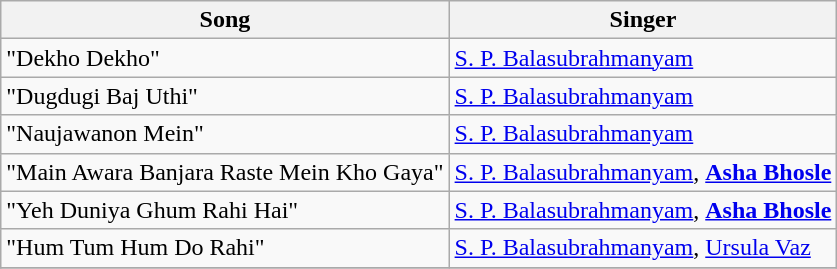<table class="wikitable">
<tr>
<th>Song</th>
<th>Singer</th>
</tr>
<tr>
<td>"Dekho Dekho"</td>
<td><a href='#'>S. P. Balasubrahmanyam</a></td>
</tr>
<tr>
<td>"Dugdugi Baj Uthi"</td>
<td><a href='#'>S. P. Balasubrahmanyam</a></td>
</tr>
<tr>
<td>"Naujawanon Mein"</td>
<td><a href='#'>S. P. Balasubrahmanyam</a></td>
</tr>
<tr>
<td>"Main Awara Banjara Raste Mein Kho Gaya"</td>
<td><a href='#'>S. P. Balasubrahmanyam</a>, <strong><a href='#'>Asha Bhosle</a></strong></td>
</tr>
<tr>
<td>"Yeh Duniya Ghum Rahi Hai"</td>
<td><a href='#'>S. P. Balasubrahmanyam</a>, <strong><a href='#'>Asha Bhosle</a></strong></td>
</tr>
<tr>
<td>"Hum Tum Hum Do Rahi"</td>
<td><a href='#'>S. P. Balasubrahmanyam</a>, <a href='#'>Ursula Vaz</a></td>
</tr>
<tr>
</tr>
</table>
